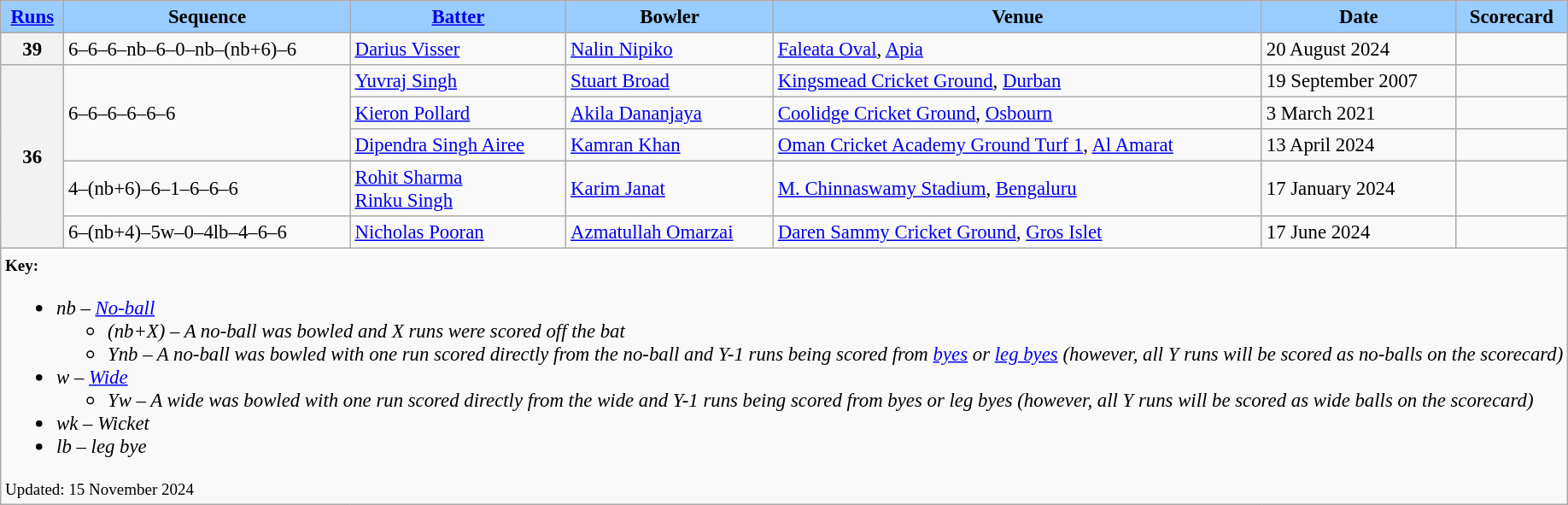<table class="wikitable defaultleft" style="font-size: 95%">
<tr>
<th scope="col" style="background-color:#9cf;"><a href='#'>Runs</a></th>
<th scope="col" style="background-color:#9cf;">Sequence</th>
<th scope="col" style="background-color:#9cf;"><a href='#'>Batter</a></th>
<th scope="col" style="background-color:#9cf;">Bowler</th>
<th scope="col" style="background-color:#9cf;">Venue</th>
<th scope="col" style="background-color:#9cf;">Date</th>
<th scope="col" style="background-color:#9cf;">Scorecard</th>
</tr>
<tr>
<th scope="row">39</th>
<td>6–6–6–nb–6–0–nb–(nb+6)–6</td>
<td> <a href='#'>Darius Visser</a></td>
<td> <a href='#'>Nalin Nipiko</a></td>
<td><a href='#'>Faleata Oval</a>, <a href='#'>Apia</a></td>
<td>20 August 2024</td>
<td></td>
</tr>
<tr>
<th rowspan="5" scope="row"">36</th>
<td rowspan=3>6–6–6–6–6–6</td>
<td> <a href='#'>Yuvraj Singh</a></td>
<td> <a href='#'>Stuart Broad</a></td>
<td><a href='#'>Kingsmead Cricket Ground</a>, <a href='#'>Durban</a></td>
<td>19 September 2007</td>
<td></td>
</tr>
<tr>
<td> <a href='#'>Kieron Pollard</a></td>
<td> <a href='#'>Akila Dananjaya</a></td>
<td><a href='#'>Coolidge Cricket Ground</a>, <a href='#'>Osbourn</a></td>
<td>3 March 2021</td>
<td></td>
</tr>
<tr>
<td> <a href='#'>Dipendra Singh Airee</a></td>
<td> <a href='#'>Kamran Khan</a></td>
<td><a href='#'>Oman Cricket Academy Ground Turf 1</a>, <a href='#'>Al Amarat</a></td>
<td>13 April 2024</td>
<td></td>
</tr>
<tr>
<td>4–(nb+6)–6–1–6–6–6</td>
<td> <a href='#'>Rohit Sharma</a><br><a href='#'>Rinku Singh</a></td>
<td> <a href='#'>Karim Janat</a></td>
<td><a href='#'>M. Chinnaswamy Stadium</a>, <a href='#'>Bengaluru</a></td>
<td>17 January 2024</td>
<td></td>
</tr>
<tr>
<td>6–(nb+4)–5w–0–4lb–4–6–6</td>
<td> <a href='#'>Nicholas Pooran</a></td>
<td> <a href='#'>Azmatullah Omarzai</a></td>
<td><a href='#'>Daren Sammy Cricket Ground</a>, <a href='#'>Gros Islet</a></td>
<td>17 June 2024</td>
<td></td>
</tr>
<tr class="sortbottom">
<td scope="row" colspan=7 style="text-align:left;"><small><strong>Key:</strong></small><br><ul><li><em>nb – <a href='#'>No-ball</a> </em><ul><li><em>(nb+X) – A no-ball was bowled and X runs were scored off the bat</em></li><li><em>Ynb – A no-ball was bowled with one run scored directly from the no-ball and Y-1 runs being scored from <a href='#'>byes</a> or <a href='#'>leg byes</a> (however, all Y runs will be scored as no-balls on the scorecard)</em></li></ul></li><li><em>w – <a href='#'>Wide</a> </em><ul><li><em>Yw – A wide was bowled with one run scored directly from the wide and Y-1 runs being scored from byes or leg byes (however, all Y runs will be scored as wide balls on the scorecard)</em></li></ul></li><li><em>wk – Wicket</em></li><li><em>lb – leg bye</em></li></ul><small>Updated: 15 November 2024</small></td>
</tr>
</table>
